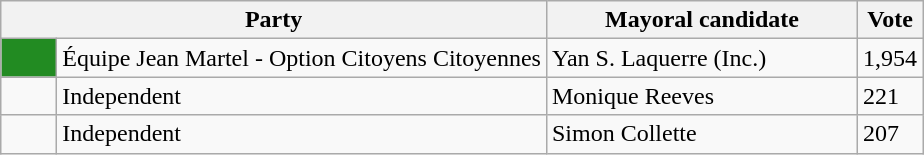<table class="wikitable">
<tr>
<th bgcolor="#DDDDFF" width="230px" colspan="2">Party</th>
<th bgcolor="#DDDDFF" width="200px">Mayoral candidate</th>
<th bgcolor="#DDDDFF" width="30px">Vote</th>
</tr>
<tr>
<td bgcolor="#228B22" width="30px"> </td>
<td>Équipe Jean Martel - Option Citoyens Citoyennes</td>
<td>Yan S. Laquerre (Inc.)</td>
<td>1,954</td>
</tr>
<tr>
<td> </td>
<td>Independent</td>
<td>Monique Reeves</td>
<td>221</td>
</tr>
<tr>
<td> </td>
<td>Independent</td>
<td>Simon Collette</td>
<td>207</td>
</tr>
</table>
